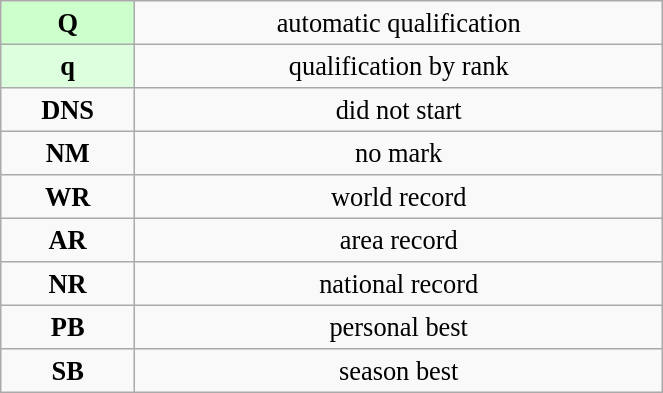<table class="wikitable" style=" text-align:center; font-size:110%;" width="35%">
<tr>
<td bgcolor="ccffcc"><strong>Q</strong></td>
<td>automatic qualification</td>
</tr>
<tr>
<td bgcolor="ddffdd"><strong>q</strong></td>
<td>qualification by rank</td>
</tr>
<tr>
<td><strong>DNS</strong></td>
<td>did not start</td>
</tr>
<tr>
<td><strong>NM</strong></td>
<td>no mark</td>
</tr>
<tr>
<td><strong>WR</strong></td>
<td>world record</td>
</tr>
<tr>
<td><strong>AR</strong></td>
<td>area record</td>
</tr>
<tr>
<td><strong>NR</strong></td>
<td>national record</td>
</tr>
<tr>
<td><strong>PB</strong></td>
<td>personal best</td>
</tr>
<tr>
<td><strong>SB</strong></td>
<td>season best</td>
</tr>
</table>
